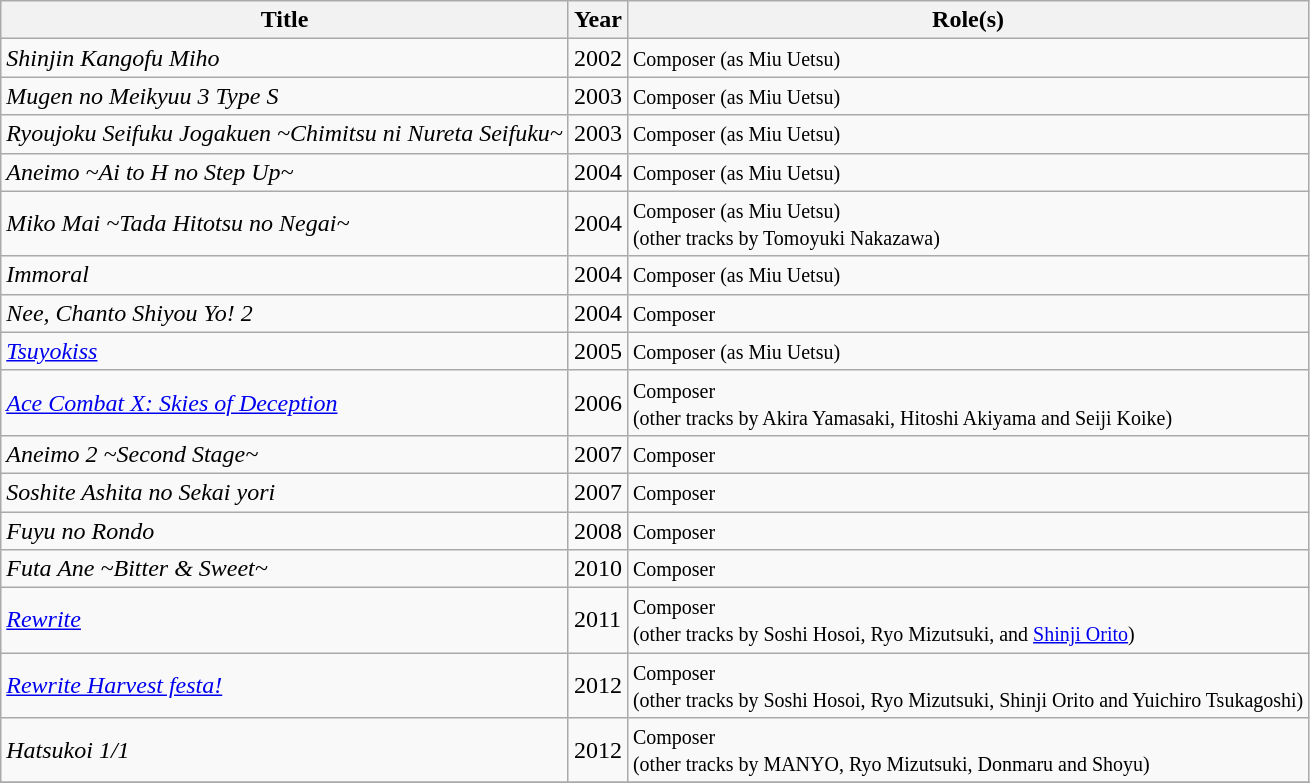<table class="wikitable">
<tr>
<th>Title</th>
<th>Year</th>
<th>Role(s)</th>
</tr>
<tr>
<td><em>Shinjin Kangofu Miho</em></td>
<td>2002</td>
<td><small>Composer (as Miu Uetsu)</small></td>
</tr>
<tr>
<td><em>Mugen no Meikyuu 3 Type S</em></td>
<td>2003</td>
<td><small>Composer (as Miu Uetsu)</small></td>
</tr>
<tr>
<td><em>Ryoujoku Seifuku Jogakuen ~Chimitsu ni Nureta Seifuku~</em></td>
<td>2003</td>
<td><small>Composer (as Miu Uetsu)</small></td>
</tr>
<tr>
<td><em>Aneimo ~Ai to H no Step Up~</em></td>
<td>2004</td>
<td><small>Composer (as Miu Uetsu)</small></td>
</tr>
<tr>
<td><em>Miko Mai ~Tada Hitotsu no Negai~</em></td>
<td>2004</td>
<td><small>Composer (as Miu Uetsu)<br>(other tracks by Tomoyuki Nakazawa)</small></td>
</tr>
<tr>
<td><em>Immoral</em></td>
<td>2004</td>
<td><small>Composer (as Miu Uetsu)</small></td>
</tr>
<tr>
<td><em>Nee, Chanto Shiyou Yo! 2</em></td>
<td>2004</td>
<td><small>Composer</small></td>
</tr>
<tr>
<td><em><a href='#'>Tsuyokiss</a></em></td>
<td>2005</td>
<td><small>Composer (as Miu Uetsu)</small></td>
</tr>
<tr>
<td><em><a href='#'>Ace Combat X: Skies of Deception</a></em></td>
<td>2006</td>
<td><small>Composer<br>(other tracks by Akira Yamasaki, Hitoshi Akiyama and Seiji Koike)</small></td>
</tr>
<tr>
<td><em>Aneimo 2 ~Second Stage~</em></td>
<td>2007</td>
<td><small>Composer</small></td>
</tr>
<tr>
<td><em>Soshite Ashita no Sekai yori</em></td>
<td>2007</td>
<td><small>Composer</small></td>
</tr>
<tr>
<td><em>Fuyu no Rondo</em></td>
<td>2008</td>
<td><small>Composer</small></td>
</tr>
<tr>
<td><em>Futa Ane ~Bitter & Sweet~</em></td>
<td>2010</td>
<td><small>Composer</small></td>
</tr>
<tr>
<td><em><a href='#'>Rewrite</a></em></td>
<td>2011</td>
<td><small>Composer<br>(other tracks by Soshi Hosoi, Ryo Mizutsuki, and <a href='#'>Shinji Orito</a>)</small></td>
</tr>
<tr>
<td><em><a href='#'>Rewrite Harvest festa!</a></em></td>
<td>2012</td>
<td><small>Composer<br>(other tracks by Soshi Hosoi, Ryo Mizutsuki, Shinji Orito and Yuichiro Tsukagoshi)</small></td>
</tr>
<tr>
<td><em>Hatsukoi 1/1</em></td>
<td>2012</td>
<td><small>Composer<br>(other tracks by MANYO, Ryo Mizutsuki, Donmaru and Shoyu)</small></td>
</tr>
<tr>
</tr>
</table>
